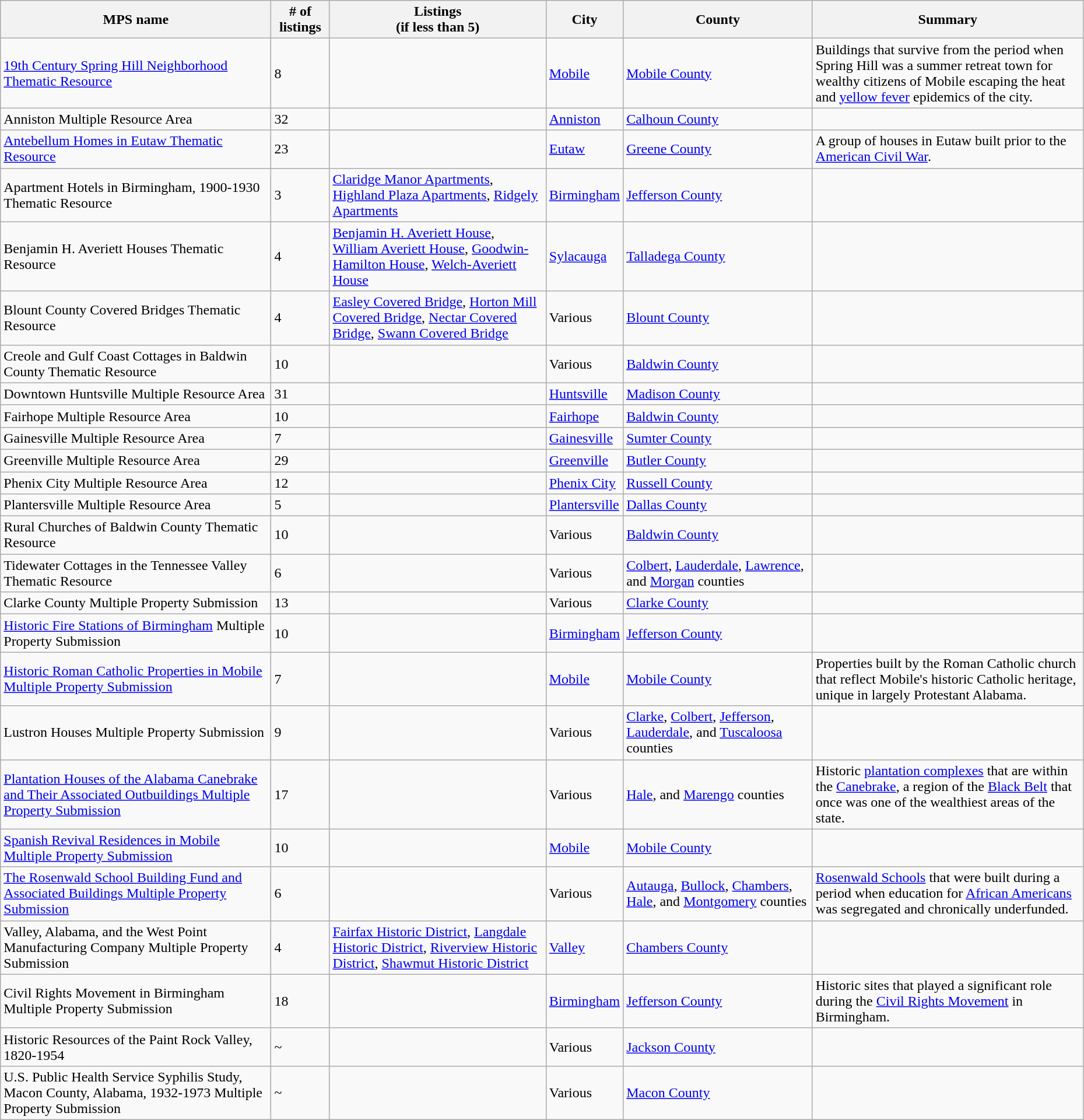<table class="wikitable sortable" style="width:98%">
<tr>
<th width = 25% ><strong>MPS name</strong></th>
<th><strong># of listings</strong></th>
<th width = 20% class="unsortable" ><strong>Listings<br>(if less than 5)</strong></th>
<th><strong>City</strong></th>
<th><strong>County</strong></th>
<th width = 25% class="unsortable" ><strong>Summary</strong></th>
</tr>
<tr>
<td><a href='#'>19th Century Spring Hill Neighborhood Thematic Resource</a></td>
<td>8</td>
<td></td>
<td><a href='#'>Mobile</a></td>
<td><a href='#'>Mobile County</a></td>
<td>Buildings that survive from the period when Spring Hill was a summer retreat town for wealthy citizens of Mobile escaping the heat and <a href='#'>yellow fever</a> epidemics of the city.</td>
</tr>
<tr>
<td>Anniston Multiple Resource Area</td>
<td>32</td>
<td></td>
<td><a href='#'>Anniston</a></td>
<td><a href='#'>Calhoun County</a></td>
<td></td>
</tr>
<tr>
<td><a href='#'>Antebellum Homes in Eutaw Thematic Resource</a></td>
<td>23</td>
<td></td>
<td><a href='#'>Eutaw</a></td>
<td><a href='#'>Greene County</a></td>
<td>A group of houses in Eutaw built prior to the <a href='#'>American Civil War</a>.</td>
</tr>
<tr>
<td>Apartment Hotels in Birmingham, 1900-1930 Thematic Resource</td>
<td>3</td>
<td><a href='#'>Claridge Manor Apartments</a>, <a href='#'>Highland Plaza Apartments</a>, <a href='#'>Ridgely Apartments</a></td>
<td><a href='#'>Birmingham</a></td>
<td><a href='#'>Jefferson County</a></td>
<td></td>
</tr>
<tr>
<td>Benjamin H. Averiett Houses Thematic Resource</td>
<td>4</td>
<td><a href='#'>Benjamin H. Averiett House</a>, <a href='#'>William Averiett House</a>, <a href='#'>Goodwin-Hamilton House</a>, <a href='#'>Welch-Averiett House</a></td>
<td><a href='#'>Sylacauga</a></td>
<td><a href='#'>Talladega County</a></td>
<td></td>
</tr>
<tr>
<td>Blount County Covered Bridges Thematic Resource</td>
<td>4</td>
<td><a href='#'>Easley Covered Bridge</a>, <a href='#'>Horton Mill Covered Bridge</a>, <a href='#'>Nectar Covered Bridge</a>, <a href='#'>Swann Covered Bridge</a></td>
<td>Various</td>
<td><a href='#'>Blount County</a></td>
<td></td>
</tr>
<tr>
<td>Creole and Gulf Coast Cottages in Baldwin County Thematic Resource</td>
<td>10</td>
<td></td>
<td>Various</td>
<td><a href='#'>Baldwin County</a></td>
<td></td>
</tr>
<tr>
<td>Downtown Huntsville Multiple Resource Area</td>
<td>31</td>
<td></td>
<td><a href='#'>Huntsville</a></td>
<td><a href='#'>Madison County</a></td>
<td></td>
</tr>
<tr>
<td>Fairhope Multiple Resource Area</td>
<td>10</td>
<td></td>
<td><a href='#'>Fairhope</a></td>
<td><a href='#'>Baldwin County</a></td>
<td></td>
</tr>
<tr>
<td>Gainesville Multiple Resource Area</td>
<td>7</td>
<td></td>
<td><a href='#'>Gainesville</a></td>
<td><a href='#'>Sumter County</a></td>
<td></td>
</tr>
<tr>
<td>Greenville Multiple Resource Area</td>
<td>29</td>
<td></td>
<td><a href='#'>Greenville</a></td>
<td><a href='#'>Butler County</a></td>
<td></td>
</tr>
<tr>
<td>Phenix City Multiple Resource Area</td>
<td>12</td>
<td></td>
<td><a href='#'>Phenix City</a></td>
<td><a href='#'>Russell County</a></td>
<td></td>
</tr>
<tr>
<td>Plantersville Multiple Resource Area</td>
<td>5</td>
<td></td>
<td><a href='#'>Plantersville</a></td>
<td><a href='#'>Dallas County</a></td>
<td></td>
</tr>
<tr>
<td>Rural Churches of Baldwin County Thematic Resource</td>
<td>10</td>
<td></td>
<td>Various</td>
<td><a href='#'>Baldwin County</a></td>
<td></td>
</tr>
<tr>
<td>Tidewater Cottages in the Tennessee Valley Thematic Resource</td>
<td>6</td>
<td></td>
<td>Various</td>
<td><a href='#'>Colbert</a>, <a href='#'>Lauderdale</a>, <a href='#'>Lawrence</a>, and <a href='#'>Morgan</a> counties</td>
<td></td>
</tr>
<tr>
<td>Clarke County Multiple Property Submission</td>
<td>13</td>
<td></td>
<td>Various</td>
<td><a href='#'>Clarke County</a></td>
<td></td>
</tr>
<tr>
<td><a href='#'>Historic Fire Stations of Birmingham</a> Multiple Property Submission</td>
<td>10</td>
<td></td>
<td><a href='#'>Birmingham</a></td>
<td><a href='#'>Jefferson County</a></td>
<td></td>
</tr>
<tr>
<td><a href='#'>Historic Roman Catholic Properties in Mobile Multiple Property Submission</a></td>
<td>7</td>
<td></td>
<td><a href='#'>Mobile</a></td>
<td><a href='#'>Mobile County</a></td>
<td>Properties built by the Roman Catholic church that reflect Mobile's historic Catholic heritage, unique in largely Protestant Alabama.</td>
</tr>
<tr>
<td>Lustron Houses Multiple Property Submission</td>
<td>9</td>
<td></td>
<td>Various</td>
<td><a href='#'>Clarke</a>, <a href='#'>Colbert</a>, <a href='#'>Jefferson</a>, <a href='#'>Lauderdale</a>, and <a href='#'>Tuscaloosa</a> counties</td>
<td></td>
</tr>
<tr>
<td><a href='#'>Plantation Houses of the Alabama Canebrake and Their Associated Outbuildings Multiple Property Submission</a></td>
<td>17</td>
<td></td>
<td>Various</td>
<td><a href='#'>Hale</a>, and <a href='#'>Marengo</a> counties</td>
<td>Historic <a href='#'>plantation complexes</a> that are within the <a href='#'>Canebrake</a>, a region of the <a href='#'>Black Belt</a> that once was one of the wealthiest areas of the state.</td>
</tr>
<tr>
<td><a href='#'>Spanish Revival Residences in Mobile Multiple Property Submission</a></td>
<td>10</td>
<td></td>
<td><a href='#'>Mobile</a></td>
<td><a href='#'>Mobile County</a></td>
<td></td>
</tr>
<tr>
<td><a href='#'>The Rosenwald School Building Fund and Associated Buildings Multiple Property Submission</a></td>
<td>6</td>
<td></td>
<td>Various</td>
<td><a href='#'>Autauga</a>, <a href='#'>Bullock</a>, <a href='#'>Chambers</a>, <a href='#'>Hale</a>, and <a href='#'>Montgomery</a> counties</td>
<td><a href='#'>Rosenwald Schools</a> that were built during a period when education for <a href='#'>African Americans</a> was segregated and chronically underfunded.</td>
</tr>
<tr>
<td>Valley, Alabama, and the West Point Manufacturing Company Multiple Property Submission</td>
<td>4</td>
<td><a href='#'>Fairfax Historic District</a>, <a href='#'>Langdale Historic District</a>, <a href='#'>Riverview Historic District</a>, <a href='#'>Shawmut Historic District</a></td>
<td><a href='#'>Valley</a></td>
<td><a href='#'>Chambers County</a></td>
<td></td>
</tr>
<tr>
<td>Civil Rights Movement in Birmingham Multiple Property Submission</td>
<td>18</td>
<td></td>
<td><a href='#'>Birmingham</a></td>
<td><a href='#'>Jefferson County</a></td>
<td>Historic sites that played a significant role during the <a href='#'>Civil Rights Movement</a> in Birmingham.</td>
</tr>
<tr>
<td>Historic Resources of the Paint Rock Valley, 1820-1954</td>
<td>~</td>
<td></td>
<td>Various</td>
<td><a href='#'>Jackson County</a></td>
<td></td>
</tr>
<tr>
<td>U.S. Public Health Service Syphilis Study, Macon County, Alabama, 1932-1973 Multiple Property Submission</td>
<td>~</td>
<td></td>
<td>Various</td>
<td><a href='#'>Macon County</a></td>
<td></td>
</tr>
</table>
